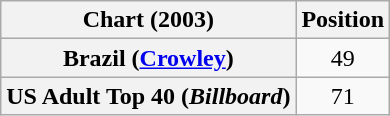<table class="wikitable plainrowheaders">
<tr>
<th>Chart (2003)</th>
<th>Position</th>
</tr>
<tr>
<th scope="row">Brazil (<a href='#'>Crowley</a>)</th>
<td style="text-align:center;">49</td>
</tr>
<tr>
<th scope="row">US Adult Top 40 (<em>Billboard</em>)</th>
<td style="text-align:center;">71</td>
</tr>
</table>
